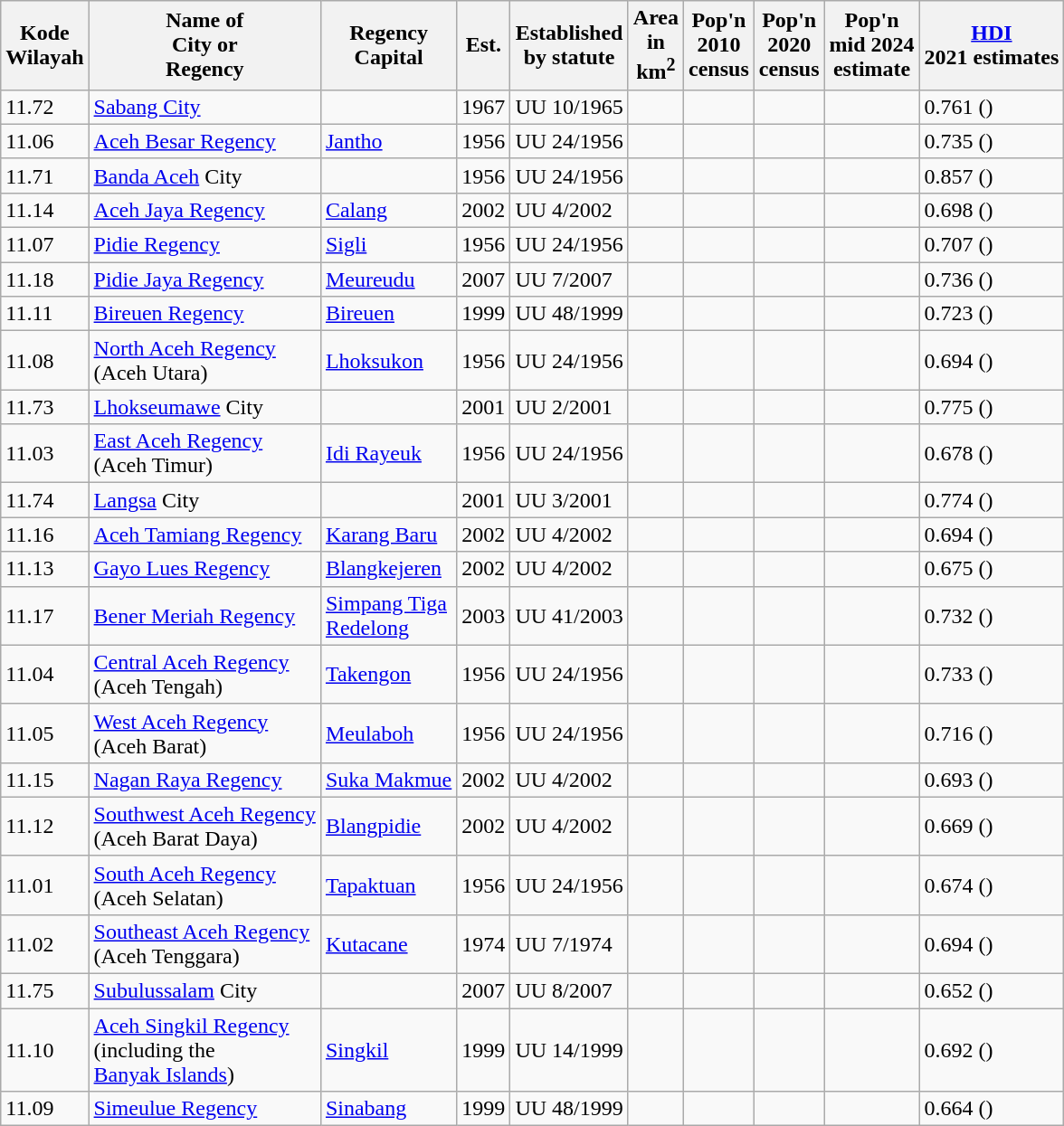<table class="wikitable sortable" style="margin-bottom:0;">
<tr>
<th>Kode <br>Wilayah</th>
<th>Name of<br>City or <br>Regency</th>
<th>Regency<br>Capital</th>
<th>Est.</th>
<th>Established<br> by statute</th>
<th>Area <br>in<br>km<sup>2</sup></th>
<th>Pop'n<br>2010<br>census</th>
<th>Pop'n<br>2020<br>census</th>
<th>Pop'n<br>mid 2024<br>estimate</th>
<th><a href='#'>HDI</a><br>2021 estimates</th>
</tr>
<tr>
<td>11.72</td>
<td><a href='#'>Sabang City</a></td>
<td></td>
<td>1967</td>
<td>UU 10/1965</td>
<td align="right"></td>
<td align="right"></td>
<td align="right"></td>
<td align="right"></td>
<td>0.761 ()</td>
</tr>
<tr>
<td>11.06</td>
<td><a href='#'>Aceh Besar Regency</a></td>
<td><a href='#'>Jantho</a></td>
<td>1956</td>
<td>UU 24/1956</td>
<td align="right"></td>
<td align="right"></td>
<td align="right"></td>
<td align="right"></td>
<td>0.735 ()</td>
</tr>
<tr>
<td>11.71</td>
<td><a href='#'>Banda Aceh</a> City</td>
<td></td>
<td>1956</td>
<td>UU 24/1956</td>
<td align="right"></td>
<td align="right"></td>
<td align="right"></td>
<td align="right"></td>
<td>0.857 ()</td>
</tr>
<tr>
<td>11.14</td>
<td><a href='#'>Aceh Jaya Regency</a></td>
<td><a href='#'>Calang</a></td>
<td>2002</td>
<td>UU 4/2002</td>
<td align="right"></td>
<td align="right"></td>
<td align="right"></td>
<td align="right"></td>
<td>0.698 ()</td>
</tr>
<tr>
<td>11.07</td>
<td><a href='#'>Pidie Regency</a></td>
<td><a href='#'>Sigli</a></td>
<td>1956</td>
<td>UU 24/1956</td>
<td align="right"></td>
<td align="right"></td>
<td align="right"></td>
<td align="right"></td>
<td>0.707 ()</td>
</tr>
<tr>
<td>11.18</td>
<td><a href='#'>Pidie Jaya Regency</a></td>
<td><a href='#'>Meureudu</a></td>
<td>2007</td>
<td>UU 7/2007</td>
<td align="right"></td>
<td align="right"></td>
<td align="right"></td>
<td align="right"></td>
<td>0.736 ()</td>
</tr>
<tr>
<td>11.11</td>
<td><a href='#'>Bireuen Regency</a></td>
<td><a href='#'>Bireuen</a></td>
<td>1999</td>
<td>UU 48/1999</td>
<td align="right"></td>
<td align="right"></td>
<td align="right"></td>
<td align="right"></td>
<td>0.723 ()</td>
</tr>
<tr>
<td>11.08</td>
<td><a href='#'>North Aceh Regency</a><br>(Aceh Utara)</td>
<td><a href='#'>Lhoksukon</a></td>
<td>1956</td>
<td>UU 24/1956</td>
<td align="right"></td>
<td align="right"></td>
<td align="right"></td>
<td align="right"></td>
<td>0.694 ()</td>
</tr>
<tr>
<td>11.73</td>
<td><a href='#'>Lhokseumawe</a> City</td>
<td></td>
<td>2001</td>
<td>UU 2/2001</td>
<td align="right"></td>
<td align="right"></td>
<td align="right"></td>
<td align="right"></td>
<td>0.775 ()</td>
</tr>
<tr>
<td>11.03</td>
<td><a href='#'>East Aceh Regency</a><br>(Aceh Timur)</td>
<td><a href='#'>Idi Rayeuk</a></td>
<td>1956</td>
<td>UU 24/1956</td>
<td align="right"></td>
<td align="right"></td>
<td align="right"></td>
<td align="right"></td>
<td>0.678 ()</td>
</tr>
<tr>
<td>11.74</td>
<td><a href='#'>Langsa</a> City</td>
<td></td>
<td>2001</td>
<td>UU 3/2001</td>
<td align="right"></td>
<td align="right"></td>
<td align="right"></td>
<td align="right"></td>
<td>0.774 ()</td>
</tr>
<tr>
<td>11.16</td>
<td><a href='#'>Aceh Tamiang Regency</a></td>
<td><a href='#'>Karang Baru</a></td>
<td>2002</td>
<td>UU 4/2002</td>
<td align="right"></td>
<td align="right"></td>
<td align="right"></td>
<td align="right"></td>
<td>0.694 ()</td>
</tr>
<tr>
<td>11.13</td>
<td><a href='#'>Gayo Lues Regency</a></td>
<td><a href='#'>Blangkejeren</a></td>
<td>2002</td>
<td>UU 4/2002</td>
<td align="right"></td>
<td align="right"></td>
<td align="right"></td>
<td align="right"></td>
<td>0.675 ()</td>
</tr>
<tr>
<td>11.17</td>
<td><a href='#'>Bener Meriah Regency</a></td>
<td><a href='#'>Simpang Tiga <br>Redelong</a></td>
<td>2003</td>
<td>UU 41/2003</td>
<td align="right"></td>
<td align="right"></td>
<td align="right"></td>
<td align="right"></td>
<td>0.732 ()</td>
</tr>
<tr>
<td>11.04</td>
<td><a href='#'>Central Aceh Regency</a><br>(Aceh Tengah)</td>
<td><a href='#'>Takengon</a></td>
<td>1956</td>
<td>UU 24/1956</td>
<td align="right"></td>
<td align="right"></td>
<td align="right"></td>
<td align="right"></td>
<td>0.733 ()</td>
</tr>
<tr>
<td>11.05</td>
<td><a href='#'>West Aceh Regency</a><br>(Aceh Barat)</td>
<td><a href='#'>Meulaboh</a></td>
<td>1956</td>
<td>UU 24/1956</td>
<td align="right"></td>
<td align="right"></td>
<td align="right"></td>
<td align="right"></td>
<td>0.716 ()</td>
</tr>
<tr>
<td>11.15</td>
<td><a href='#'>Nagan Raya Regency</a></td>
<td><a href='#'>Suka Makmue</a></td>
<td>2002</td>
<td>UU 4/2002</td>
<td align="right"></td>
<td align="right"></td>
<td align="right"></td>
<td align="right"></td>
<td>0.693 ()</td>
</tr>
<tr>
<td>11.12</td>
<td><a href='#'>Southwest Aceh Regency</a><br>(Aceh Barat Daya)</td>
<td><a href='#'>Blangpidie</a></td>
<td>2002</td>
<td>UU 4/2002</td>
<td align="right"></td>
<td align="right"></td>
<td align="right"></td>
<td align="right"></td>
<td>0.669 ()</td>
</tr>
<tr>
<td>11.01</td>
<td><a href='#'>South Aceh Regency</a><br>(Aceh Selatan)</td>
<td><a href='#'>Tapaktuan</a></td>
<td>1956</td>
<td>UU 24/1956</td>
<td align="right"></td>
<td align="right"></td>
<td align="right"></td>
<td align="right"></td>
<td>0.674 ()</td>
</tr>
<tr>
<td>11.02</td>
<td><a href='#'>Southeast Aceh Regency</a><br>(Aceh Tenggara)</td>
<td><a href='#'>Kutacane</a></td>
<td>1974</td>
<td>UU 7/1974</td>
<td align="right"></td>
<td align="right"></td>
<td align="right"></td>
<td align="right"></td>
<td>0.694 ()</td>
</tr>
<tr>
<td>11.75</td>
<td><a href='#'>Subulussalam</a> City</td>
<td></td>
<td>2007</td>
<td>UU 8/2007</td>
<td align="right"></td>
<td align="right"></td>
<td align="right"></td>
<td align="right"></td>
<td>0.652 ()</td>
</tr>
<tr>
<td>11.10</td>
<td><a href='#'>Aceh Singkil Regency</a><br>(including the <br><a href='#'>Banyak Islands</a>)</td>
<td><a href='#'>Singkil</a></td>
<td>1999</td>
<td>UU 14/1999</td>
<td align="right"></td>
<td align="right"></td>
<td align="right"></td>
<td align="right"></td>
<td>0.692 ()</td>
</tr>
<tr>
<td>11.09</td>
<td><a href='#'>Simeulue Regency</a></td>
<td><a href='#'>Sinabang</a></td>
<td>1999</td>
<td>UU 48/1999</td>
<td align="right"></td>
<td align="right"></td>
<td align="right"></td>
<td align="right"></td>
<td>0.664 ()</td>
</tr>
</table>
